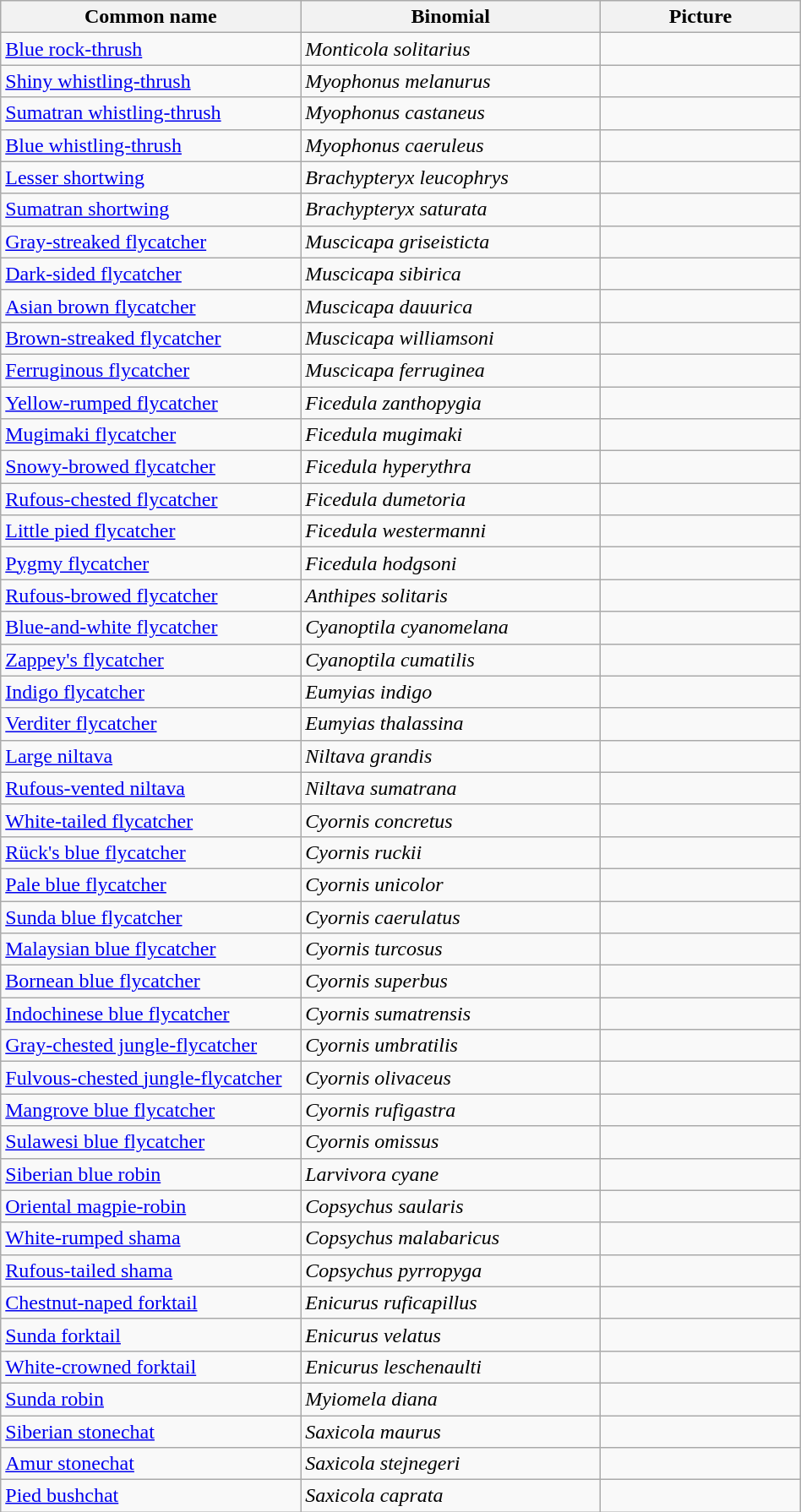<table width=50% class="wikitable">
<tr>
<th width=30%>Common name</th>
<th width=30%>Binomial</th>
<th width=20%>Picture</th>
</tr>
<tr>
<td><a href='#'>Blue rock-thrush</a></td>
<td><em>Monticola solitarius</em></td>
<td></td>
</tr>
<tr>
<td><a href='#'>Shiny whistling-thrush</a></td>
<td><em>Myophonus melanurus</em></td>
<td></td>
</tr>
<tr>
<td><a href='#'>Sumatran whistling-thrush</a></td>
<td><em>Myophonus castaneus</em></td>
<td></td>
</tr>
<tr>
<td><a href='#'>Blue whistling-thrush</a></td>
<td><em>Myophonus caeruleus</em></td>
<td></td>
</tr>
<tr>
<td><a href='#'>Lesser shortwing</a></td>
<td><em>Brachypteryx leucophrys</em></td>
<td></td>
</tr>
<tr>
<td><a href='#'>Sumatran shortwing</a></td>
<td><em>Brachypteryx saturata</em></td>
<td></td>
</tr>
<tr>
<td><a href='#'>Gray-streaked flycatcher</a></td>
<td><em>Muscicapa griseisticta</em></td>
<td></td>
</tr>
<tr>
<td><a href='#'>Dark-sided flycatcher</a></td>
<td><em>Muscicapa sibirica</em></td>
<td></td>
</tr>
<tr>
<td><a href='#'>Asian brown flycatcher</a></td>
<td><em>Muscicapa dauurica</em></td>
<td></td>
</tr>
<tr>
<td><a href='#'>Brown-streaked flycatcher</a></td>
<td><em>Muscicapa williamsoni</em></td>
<td></td>
</tr>
<tr>
<td><a href='#'>Ferruginous flycatcher</a></td>
<td><em>Muscicapa ferruginea</em></td>
<td></td>
</tr>
<tr>
<td><a href='#'>Yellow-rumped flycatcher</a></td>
<td><em>Ficedula zanthopygia</em></td>
<td></td>
</tr>
<tr>
<td><a href='#'>Mugimaki flycatcher</a></td>
<td><em>Ficedula mugimaki</em></td>
<td></td>
</tr>
<tr>
<td><a href='#'>Snowy-browed flycatcher</a></td>
<td><em>Ficedula hyperythra</em></td>
<td></td>
</tr>
<tr>
<td><a href='#'>Rufous-chested flycatcher</a></td>
<td><em>Ficedula dumetoria</em></td>
<td></td>
</tr>
<tr>
<td><a href='#'>Little pied flycatcher</a></td>
<td><em>Ficedula westermanni</em></td>
<td></td>
</tr>
<tr>
<td><a href='#'>Pygmy flycatcher</a></td>
<td><em>Ficedula hodgsoni</em></td>
<td></td>
</tr>
<tr>
<td><a href='#'>Rufous-browed flycatcher</a></td>
<td><em>Anthipes solitaris</em></td>
<td></td>
</tr>
<tr>
<td><a href='#'>Blue-and-white flycatcher</a></td>
<td><em>Cyanoptila cyanomelana</em></td>
<td></td>
</tr>
<tr>
<td><a href='#'>Zappey's flycatcher</a></td>
<td><em>Cyanoptila cumatilis</em></td>
<td></td>
</tr>
<tr>
<td><a href='#'>Indigo flycatcher</a></td>
<td><em>Eumyias indigo</em></td>
<td></td>
</tr>
<tr>
<td><a href='#'>Verditer flycatcher</a></td>
<td><em>Eumyias thalassina</em></td>
<td></td>
</tr>
<tr>
<td><a href='#'>Large niltava</a></td>
<td><em>Niltava grandis</em></td>
<td></td>
</tr>
<tr>
<td><a href='#'>Rufous-vented niltava</a></td>
<td><em>Niltava sumatrana</em></td>
<td></td>
</tr>
<tr>
<td><a href='#'>White-tailed flycatcher</a></td>
<td><em>Cyornis concretus</em></td>
<td></td>
</tr>
<tr>
<td><a href='#'>Rück's blue flycatcher</a></td>
<td><em>Cyornis ruckii</em></td>
<td></td>
</tr>
<tr>
<td><a href='#'>Pale blue flycatcher</a></td>
<td><em>Cyornis unicolor</em></td>
<td></td>
</tr>
<tr>
<td><a href='#'>Sunda blue flycatcher</a></td>
<td><em>Cyornis caerulatus</em></td>
<td></td>
</tr>
<tr>
<td><a href='#'>Malaysian blue flycatcher</a></td>
<td><em>Cyornis turcosus</em></td>
<td></td>
</tr>
<tr>
<td><a href='#'>Bornean blue flycatcher</a></td>
<td><em>Cyornis superbus</em></td>
<td></td>
</tr>
<tr>
<td><a href='#'>Indochinese blue flycatcher</a></td>
<td><em>Cyornis sumatrensis</em></td>
<td></td>
</tr>
<tr>
<td><a href='#'>Gray-chested jungle-flycatcher</a></td>
<td><em>Cyornis umbratilis</em></td>
<td></td>
</tr>
<tr>
<td><a href='#'>Fulvous-chested jungle-flycatcher</a></td>
<td><em>Cyornis olivaceus</em></td>
<td></td>
</tr>
<tr>
<td><a href='#'>Mangrove blue flycatcher</a></td>
<td><em>Cyornis rufigastra</em></td>
<td></td>
</tr>
<tr>
<td><a href='#'>Sulawesi blue flycatcher</a></td>
<td><em>Cyornis omissus</em></td>
<td></td>
</tr>
<tr>
<td><a href='#'>Siberian blue robin</a></td>
<td><em>Larvivora cyane</em></td>
<td></td>
</tr>
<tr>
<td><a href='#'>Oriental magpie-robin</a></td>
<td><em>Copsychus saularis</em></td>
<td></td>
</tr>
<tr>
<td><a href='#'>White-rumped shama</a></td>
<td><em>Copsychus malabaricus</em></td>
<td></td>
</tr>
<tr>
<td><a href='#'>Rufous-tailed shama</a></td>
<td><em>Copsychus pyrropyga</em></td>
<td></td>
</tr>
<tr>
<td><a href='#'>Chestnut-naped forktail</a></td>
<td><em>Enicurus ruficapillus</em></td>
<td></td>
</tr>
<tr>
<td><a href='#'>Sunda forktail</a></td>
<td><em>Enicurus velatus</em></td>
<td></td>
</tr>
<tr>
<td><a href='#'>White-crowned forktail</a></td>
<td><em>Enicurus leschenaulti</em></td>
<td></td>
</tr>
<tr>
<td><a href='#'>Sunda robin</a></td>
<td><em>Myiomela diana</em></td>
<td></td>
</tr>
<tr>
<td><a href='#'>Siberian stonechat</a></td>
<td><em>Saxicola maurus</em></td>
<td></td>
</tr>
<tr>
<td><a href='#'>Amur stonechat</a></td>
<td><em>Saxicola stejnegeri</em></td>
<td></td>
</tr>
<tr>
<td><a href='#'>Pied bushchat</a></td>
<td><em>Saxicola caprata</em></td>
<td></td>
</tr>
</table>
